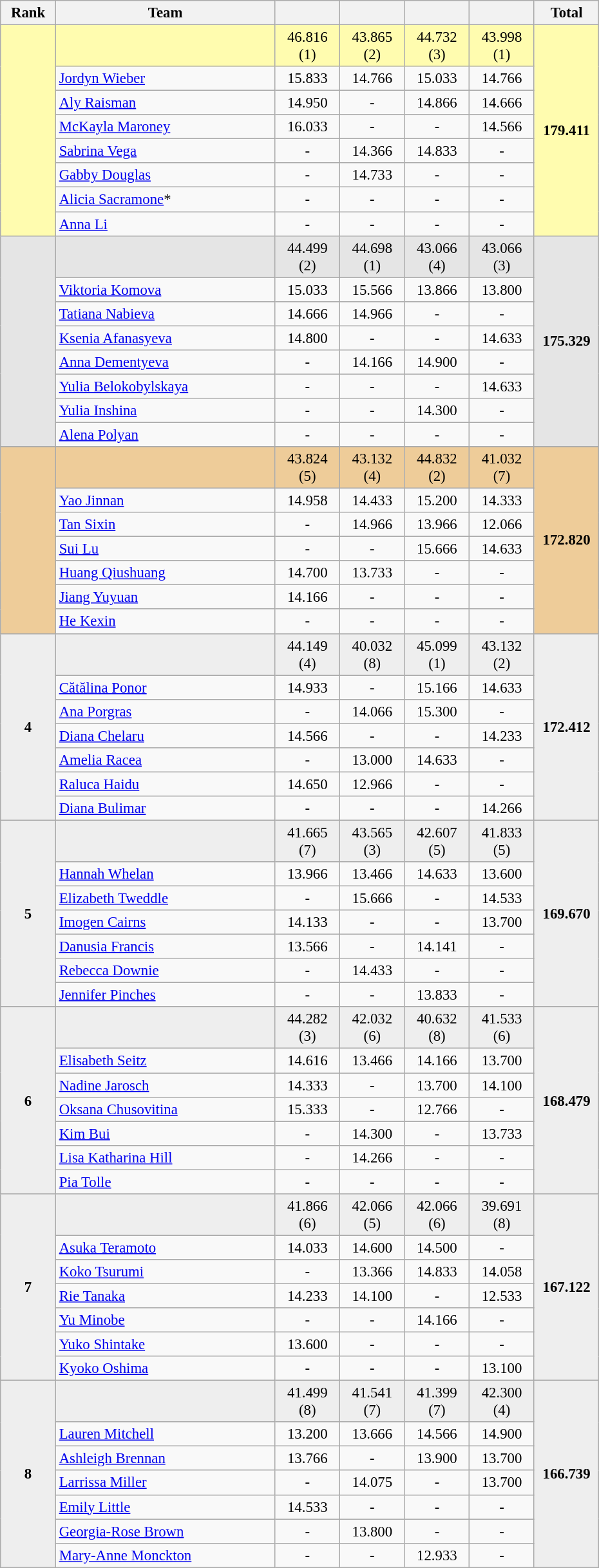<table class="wikitable" style="text-align:center; font-size:95%">
<tr>
<th scope="col" style="width:50px;">Rank</th>
<th scope="col" style="width:220px;">Team</th>
<th scope="col" style="width:60px;"></th>
<th scope="col" style="width:60px;"></th>
<th scope="col" style="width:60px;"></th>
<th scope="col" style="width:60px;"></th>
<th scope="col" style="width:60px;">Total</th>
</tr>
<tr style="background:#fffcaf;">
<td rowspan=8></td>
<td style="text-align:left;"><strong></strong></td>
<td>46.816 (1)</td>
<td>43.865 (2)</td>
<td>44.732 (3)</td>
<td>43.998 (1)</td>
<td rowspan=8><strong>179.411</strong></td>
</tr>
<tr>
<td style="text-align:left;"><a href='#'>Jordyn Wieber</a></td>
<td>15.833</td>
<td>14.766</td>
<td>15.033</td>
<td>14.766</td>
</tr>
<tr>
<td style="text-align:left;"><a href='#'>Aly Raisman</a></td>
<td>14.950</td>
<td>-</td>
<td>14.866</td>
<td>14.666</td>
</tr>
<tr>
<td style="text-align:left;"><a href='#'>McKayla Maroney</a></td>
<td>16.033</td>
<td>-</td>
<td>-</td>
<td>14.566</td>
</tr>
<tr>
<td style="text-align:left;"><a href='#'>Sabrina Vega</a></td>
<td>-</td>
<td>14.366</td>
<td>14.833</td>
<td>-</td>
</tr>
<tr>
<td style="text-align:left;"><a href='#'>Gabby Douglas</a></td>
<td>-</td>
<td>14.733</td>
<td>-</td>
<td>-</td>
</tr>
<tr>
<td style="text-align:left;"><a href='#'>Alicia Sacramone</a>*</td>
<td>-</td>
<td>-</td>
<td>-</td>
<td>-</td>
</tr>
<tr>
<td style="text-align:left;"><a href='#'>Anna Li</a></td>
<td>-</td>
<td>-</td>
<td>-</td>
<td>-</td>
</tr>
<tr style="background:#e5e5e5;">
<td rowspan=8></td>
<td style="text-align:left;"><strong></strong></td>
<td>44.499 (2)</td>
<td>44.698 (1)</td>
<td>43.066 (4)</td>
<td>43.066 (3)</td>
<td rowspan=8><strong>175.329</strong></td>
</tr>
<tr>
<td style="text-align:left;"><a href='#'>Viktoria Komova</a></td>
<td>15.033</td>
<td>15.566</td>
<td>13.866</td>
<td>13.800</td>
</tr>
<tr>
<td style="text-align:left;"><a href='#'>Tatiana Nabieva</a></td>
<td>14.666</td>
<td>14.966</td>
<td>-</td>
<td>-</td>
</tr>
<tr>
<td style="text-align:left;"><a href='#'>Ksenia Afanasyeva</a></td>
<td>14.800</td>
<td>-</td>
<td>-</td>
<td>14.633</td>
</tr>
<tr>
<td style="text-align:left;"><a href='#'>Anna Dementyeva</a></td>
<td>-</td>
<td>14.166</td>
<td>14.900</td>
<td>-</td>
</tr>
<tr>
<td style="text-align:left;"><a href='#'>Yulia Belokobylskaya</a></td>
<td>-</td>
<td>-</td>
<td>-</td>
<td>14.633</td>
</tr>
<tr>
<td style="text-align:left;"><a href='#'>Yulia Inshina</a></td>
<td>-</td>
<td>-</td>
<td>14.300</td>
<td>-</td>
</tr>
<tr>
<td style="text-align:left;"><a href='#'>Alena Polyan</a></td>
<td>-</td>
<td>-</td>
<td>-</td>
<td>-</td>
</tr>
<tr>
</tr>
<tr style="background:#ec9;">
<td rowspan=7></td>
<td style="text-align:left;"><strong></strong></td>
<td>43.824 (5)</td>
<td>43.132 (4)</td>
<td>44.832 (2)</td>
<td>41.032 (7)</td>
<td rowspan=7><strong>172.820</strong></td>
</tr>
<tr>
<td style="text-align:left;"><a href='#'>Yao Jinnan</a></td>
<td>14.958</td>
<td>14.433</td>
<td>15.200</td>
<td>14.333</td>
</tr>
<tr>
<td style="text-align:left;"><a href='#'>Tan Sixin</a></td>
<td>-</td>
<td>14.966</td>
<td>13.966</td>
<td>12.066</td>
</tr>
<tr>
<td style="text-align:left;"><a href='#'>Sui Lu</a></td>
<td>-</td>
<td>-</td>
<td>15.666</td>
<td>14.633</td>
</tr>
<tr>
<td style="text-align:left;"><a href='#'>Huang Qiushuang</a></td>
<td>14.700</td>
<td>13.733</td>
<td>-</td>
<td>-</td>
</tr>
<tr>
<td style="text-align:left;"><a href='#'>Jiang Yuyuan</a></td>
<td>14.166</td>
<td>-</td>
<td>-</td>
<td>-</td>
</tr>
<tr>
<td style="text-align:left;"><a href='#'>He Kexin</a></td>
<td>-</td>
<td>-</td>
<td>-</td>
<td>-</td>
</tr>
<tr style="background:#eee;">
<td rowspan=7><strong>4</strong></td>
<td style="text-align:left;"><strong></strong></td>
<td>44.149 (4)</td>
<td>40.032 (8)</td>
<td>45.099 (1)</td>
<td>43.132 (2)</td>
<td rowspan=7><strong>172.412</strong></td>
</tr>
<tr>
<td style="text-align:left;"><a href='#'>Cătălina Ponor</a></td>
<td>14.933</td>
<td>-</td>
<td>15.166</td>
<td>14.633</td>
</tr>
<tr>
<td style="text-align:left;"><a href='#'>Ana Porgras</a></td>
<td>-</td>
<td>14.066</td>
<td>15.300</td>
<td>-</td>
</tr>
<tr>
<td style="text-align:left;"><a href='#'>Diana Chelaru</a></td>
<td>14.566</td>
<td>-</td>
<td>-</td>
<td>14.233</td>
</tr>
<tr>
<td style="text-align:left;"><a href='#'>Amelia Racea</a></td>
<td>-</td>
<td>13.000</td>
<td>14.633</td>
<td>-</td>
</tr>
<tr>
<td style="text-align:left;"><a href='#'>Raluca Haidu</a></td>
<td>14.650</td>
<td>12.966</td>
<td>-</td>
<td>-</td>
</tr>
<tr>
<td style="text-align:left;"><a href='#'>Diana Bulimar</a></td>
<td>-</td>
<td>-</td>
<td>-</td>
<td>14.266</td>
</tr>
<tr style="background:#eee;">
<td rowspan=7><strong>5</strong></td>
<td style="text-align:left;"><strong></strong></td>
<td>41.665 (7)</td>
<td>43.565 (3)</td>
<td>42.607 (5)</td>
<td>41.833 (5)</td>
<td rowspan=7><strong>169.670</strong></td>
</tr>
<tr>
<td style="text-align:left;"><a href='#'>Hannah Whelan</a></td>
<td>13.966</td>
<td>13.466</td>
<td>14.633</td>
<td>13.600</td>
</tr>
<tr>
<td style="text-align:left;"><a href='#'>Elizabeth Tweddle</a></td>
<td>-</td>
<td>15.666</td>
<td>-</td>
<td>14.533</td>
</tr>
<tr>
<td style="text-align:left;"><a href='#'>Imogen Cairns</a></td>
<td>14.133</td>
<td>-</td>
<td>-</td>
<td>13.700</td>
</tr>
<tr>
<td style="text-align:left;"><a href='#'>Danusia Francis</a></td>
<td>13.566</td>
<td>-</td>
<td>14.141</td>
<td>-</td>
</tr>
<tr>
<td style="text-align:left;"><a href='#'>Rebecca Downie</a></td>
<td>-</td>
<td>14.433</td>
<td>-</td>
<td>-</td>
</tr>
<tr>
<td style="text-align:left;"><a href='#'>Jennifer Pinches</a></td>
<td>-</td>
<td>-</td>
<td>13.833</td>
<td>-</td>
</tr>
<tr style="background:#eee;">
<td rowspan=7><strong>6</strong></td>
<td style="text-align:left;"><strong></strong></td>
<td>44.282 (3)</td>
<td>42.032 (6)</td>
<td>40.632 (8)</td>
<td>41.533 (6)</td>
<td rowspan=7><strong>168.479</strong></td>
</tr>
<tr>
<td style="text-align:left;"><a href='#'>Elisabeth Seitz</a></td>
<td>14.616</td>
<td>13.466</td>
<td>14.166</td>
<td>13.700</td>
</tr>
<tr>
<td style="text-align:left;"><a href='#'>Nadine Jarosch</a></td>
<td>14.333</td>
<td>-</td>
<td>13.700</td>
<td>14.100</td>
</tr>
<tr>
<td style="text-align:left;"><a href='#'>Oksana Chusovitina</a></td>
<td>15.333</td>
<td>-</td>
<td>12.766</td>
<td>-</td>
</tr>
<tr>
<td style="text-align:left;"><a href='#'>Kim Bui</a></td>
<td>-</td>
<td>14.300</td>
<td>-</td>
<td>13.733</td>
</tr>
<tr>
<td style="text-align:left;"><a href='#'>Lisa Katharina Hill</a></td>
<td>-</td>
<td>14.266</td>
<td>-</td>
<td>-</td>
</tr>
<tr>
<td style="text-align:left;"><a href='#'>Pia Tolle</a></td>
<td>-</td>
<td>-</td>
<td>-</td>
<td>-</td>
</tr>
<tr style="background:#eee;">
<td rowspan=7><strong>7</strong></td>
<td style="text-align:left;"><strong></strong></td>
<td>41.866 (6)</td>
<td>42.066 (5)</td>
<td>42.066 (6)</td>
<td>39.691 (8)</td>
<td rowspan=7><strong>167.122</strong></td>
</tr>
<tr>
<td style="text-align:left;"><a href='#'>Asuka Teramoto</a></td>
<td>14.033</td>
<td>14.600</td>
<td>14.500</td>
<td>-</td>
</tr>
<tr>
<td style="text-align:left;"><a href='#'>Koko Tsurumi</a></td>
<td>-</td>
<td>13.366</td>
<td>14.833</td>
<td>14.058</td>
</tr>
<tr>
<td style="text-align:left;"><a href='#'>Rie Tanaka</a></td>
<td>14.233</td>
<td>14.100</td>
<td>-</td>
<td>12.533</td>
</tr>
<tr>
<td style="text-align:left;"><a href='#'>Yu Minobe</a></td>
<td>-</td>
<td>-</td>
<td>14.166</td>
<td>-</td>
</tr>
<tr>
<td style="text-align:left;"><a href='#'>Yuko Shintake</a></td>
<td>13.600</td>
<td>-</td>
<td>-</td>
<td>-</td>
</tr>
<tr>
<td style="text-align:left;"><a href='#'>Kyoko Oshima</a></td>
<td>-</td>
<td>-</td>
<td>-</td>
<td>13.100</td>
</tr>
<tr style="background:#eee;">
<td rowspan=7><strong>8</strong></td>
<td style="text-align:left;"><strong></strong></td>
<td>41.499 (8)</td>
<td>41.541 (7)</td>
<td>41.399 (7)</td>
<td>42.300 (4)</td>
<td rowspan=7><strong>166.739</strong></td>
</tr>
<tr>
<td style="text-align:left;"><a href='#'>Lauren Mitchell</a></td>
<td>13.200</td>
<td>13.666</td>
<td>14.566</td>
<td>14.900</td>
</tr>
<tr>
<td style="text-align:left;"><a href='#'>Ashleigh Brennan</a></td>
<td>13.766</td>
<td>-</td>
<td>13.900</td>
<td>13.700</td>
</tr>
<tr>
<td style="text-align:left;"><a href='#'>Larrissa Miller</a></td>
<td>-</td>
<td>14.075</td>
<td>-</td>
<td>13.700</td>
</tr>
<tr>
<td style="text-align:left;"><a href='#'>Emily Little</a></td>
<td>14.533</td>
<td>-</td>
<td>-</td>
<td>-</td>
</tr>
<tr>
<td style="text-align:left;"><a href='#'>Georgia-Rose Brown</a></td>
<td>-</td>
<td>13.800</td>
<td>-</td>
<td>-</td>
</tr>
<tr>
<td style="text-align:left;"><a href='#'>Mary-Anne Monckton</a></td>
<td>-</td>
<td>-</td>
<td>12.933</td>
<td>-</td>
</tr>
</table>
